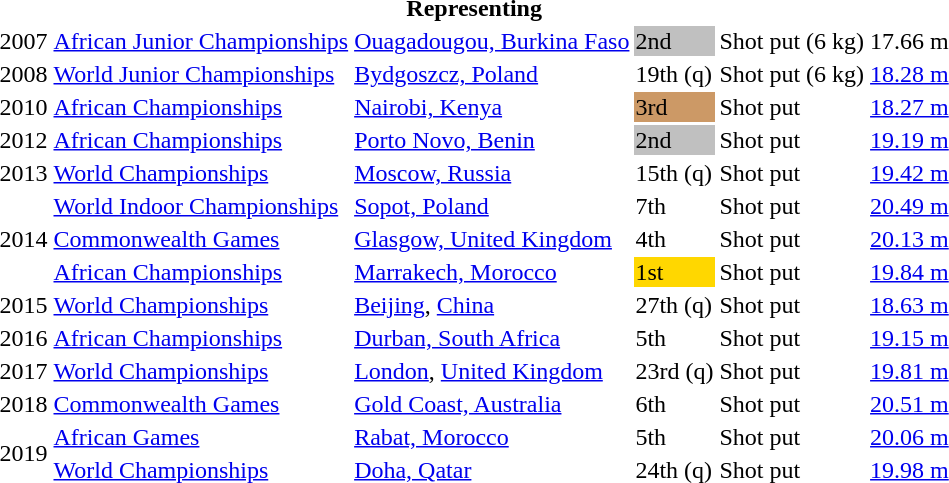<table>
<tr>
<th colspan="6">Representing </th>
</tr>
<tr>
<td>2007</td>
<td><a href='#'>African Junior Championships</a></td>
<td><a href='#'>Ouagadougou, Burkina Faso</a></td>
<td bgcolor=silver>2nd</td>
<td>Shot put (6 kg)</td>
<td>17.66 m</td>
</tr>
<tr>
<td>2008</td>
<td><a href='#'>World Junior Championships</a></td>
<td><a href='#'>Bydgoszcz, Poland</a></td>
<td>19th (q)</td>
<td>Shot put (6 kg)</td>
<td><a href='#'>18.28 m</a></td>
</tr>
<tr>
<td>2010</td>
<td><a href='#'>African Championships</a></td>
<td><a href='#'>Nairobi, Kenya</a></td>
<td bgcolor=cc9966>3rd</td>
<td>Shot put</td>
<td><a href='#'>18.27 m</a></td>
</tr>
<tr>
<td>2012</td>
<td><a href='#'>African Championships</a></td>
<td><a href='#'>Porto Novo, Benin</a></td>
<td bgcolor=silver>2nd</td>
<td>Shot put</td>
<td><a href='#'>19.19 m</a></td>
</tr>
<tr>
<td>2013</td>
<td><a href='#'>World Championships</a></td>
<td><a href='#'>Moscow, Russia</a></td>
<td>15th (q)</td>
<td>Shot put</td>
<td><a href='#'>19.42 m</a></td>
</tr>
<tr>
<td rowspan=3>2014</td>
<td><a href='#'>World Indoor Championships</a></td>
<td><a href='#'>Sopot, Poland</a></td>
<td>7th</td>
<td>Shot put</td>
<td><a href='#'>20.49 m</a></td>
</tr>
<tr>
<td><a href='#'>Commonwealth Games</a></td>
<td><a href='#'>Glasgow, United Kingdom</a></td>
<td>4th</td>
<td>Shot put</td>
<td><a href='#'>20.13 m</a></td>
</tr>
<tr>
<td><a href='#'>African Championships</a></td>
<td><a href='#'>Marrakech, Morocco</a></td>
<td bgcolor=gold>1st</td>
<td>Shot put</td>
<td><a href='#'>19.84 m</a></td>
</tr>
<tr>
<td>2015</td>
<td><a href='#'>World Championships</a></td>
<td><a href='#'>Beijing</a>, <a href='#'>China</a></td>
<td>27th (q)</td>
<td>Shot put</td>
<td><a href='#'>18.63 m</a></td>
</tr>
<tr>
<td>2016</td>
<td><a href='#'>African Championships</a></td>
<td><a href='#'>Durban, South Africa</a></td>
<td>5th</td>
<td>Shot put</td>
<td><a href='#'>19.15 m</a></td>
</tr>
<tr>
<td>2017</td>
<td><a href='#'>World Championships</a></td>
<td><a href='#'>London</a>, <a href='#'>United Kingdom</a></td>
<td>23rd (q)</td>
<td>Shot put</td>
<td><a href='#'>19.81 m</a></td>
</tr>
<tr>
<td>2018</td>
<td><a href='#'>Commonwealth Games</a></td>
<td><a href='#'>Gold Coast, Australia</a></td>
<td>6th</td>
<td>Shot put</td>
<td><a href='#'>20.51 m</a></td>
</tr>
<tr>
<td rowspan=2>2019</td>
<td><a href='#'>African Games</a></td>
<td><a href='#'>Rabat, Morocco</a></td>
<td>5th</td>
<td>Shot put</td>
<td><a href='#'>20.06 m</a></td>
</tr>
<tr>
<td><a href='#'>World Championships</a></td>
<td><a href='#'>Doha, Qatar</a></td>
<td>24th (q)</td>
<td>Shot put</td>
<td><a href='#'>19.98 m</a></td>
</tr>
</table>
